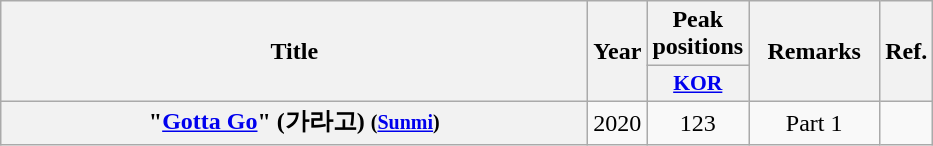<table class="wikitable plainrowheaders" style="text-align:center;">
<tr>
<th scope="col" rowspan="2" style="width:24em;">Title</th>
<th scope="col" rowspan="2" style="width:2em;">Year</th>
<th scope="col" colspan="1">Peak<br>positions</th>
<th scope="col" rowspan="2" style="width:5em;">Remarks</th>
<th rowspan="2">Ref.</th>
</tr>
<tr>
<th scope="col" style="width:2.5em;font-size:90%;"><a href='#'>KOR</a></th>
</tr>
<tr>
<th scope="row">"<a href='#'>Gotta Go</a>" (가라고) <small>(<a href='#'>Sunmi</a>)</small></th>
<td>2020</td>
<td>123</td>
<td>Part 1</td>
<td></td>
</tr>
</table>
